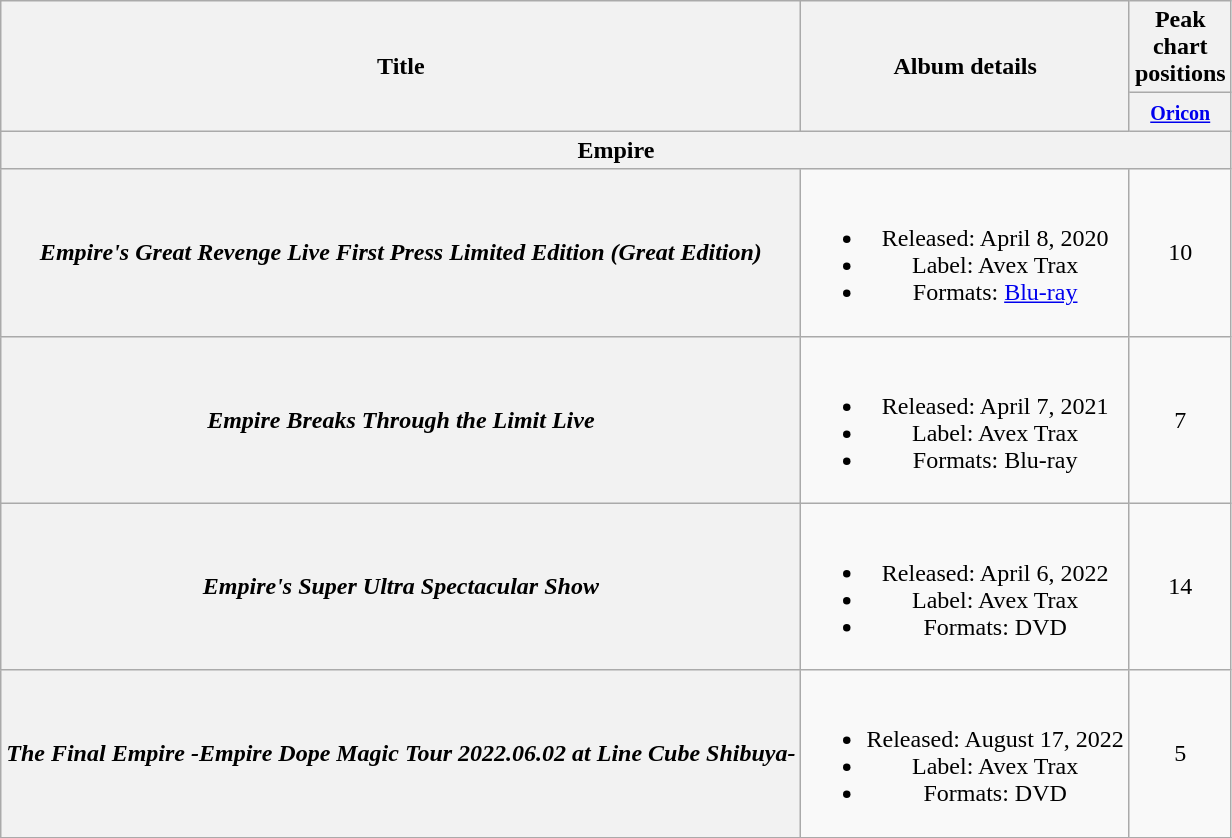<table class="wikitable plainrowheaders" style="text-align:center;">
<tr>
<th scope="col" rowspan="2">Title</th>
<th scope="col" rowspan="2">Album details</th>
<th scope="col" colspan="1">Peak chart positions</th>
</tr>
<tr>
<th scope="col" style="width:2.5em;"><small><a href='#'>Oricon</a></small></th>
</tr>
<tr>
<th scope="col" colspan="4">Empire</th>
</tr>
<tr>
<th scope="row"><em>Empire's Great Revenge Live First Press Limited Edition (Great Edition)</em></th>
<td><br><ul><li>Released: April 8, 2020</li><li>Label: Avex Trax</li><li>Formats: <a href='#'>Blu-ray</a></li></ul></td>
<td>10</td>
</tr>
<tr>
<th scope="row"><em>Empire Breaks Through the Limit Live</em></th>
<td><br><ul><li>Released: April 7, 2021</li><li>Label: Avex Trax</li><li>Formats: Blu-ray</li></ul></td>
<td>7</td>
</tr>
<tr>
<th scope="row"><em>Empire's Super Ultra Spectacular Show</em></th>
<td><br><ul><li>Released: April 6, 2022</li><li>Label: Avex Trax</li><li>Formats: DVD</li></ul></td>
<td>14</td>
</tr>
<tr>
<th scope="row"><em>The Final Empire -Empire Dope Magic Tour 2022.06.02 at Line Cube Shibuya-</em></th>
<td><br><ul><li>Released: August 17, 2022</li><li>Label: Avex Trax</li><li>Formats: DVD</li></ul></td>
<td>5</td>
</tr>
<tr>
</tr>
</table>
